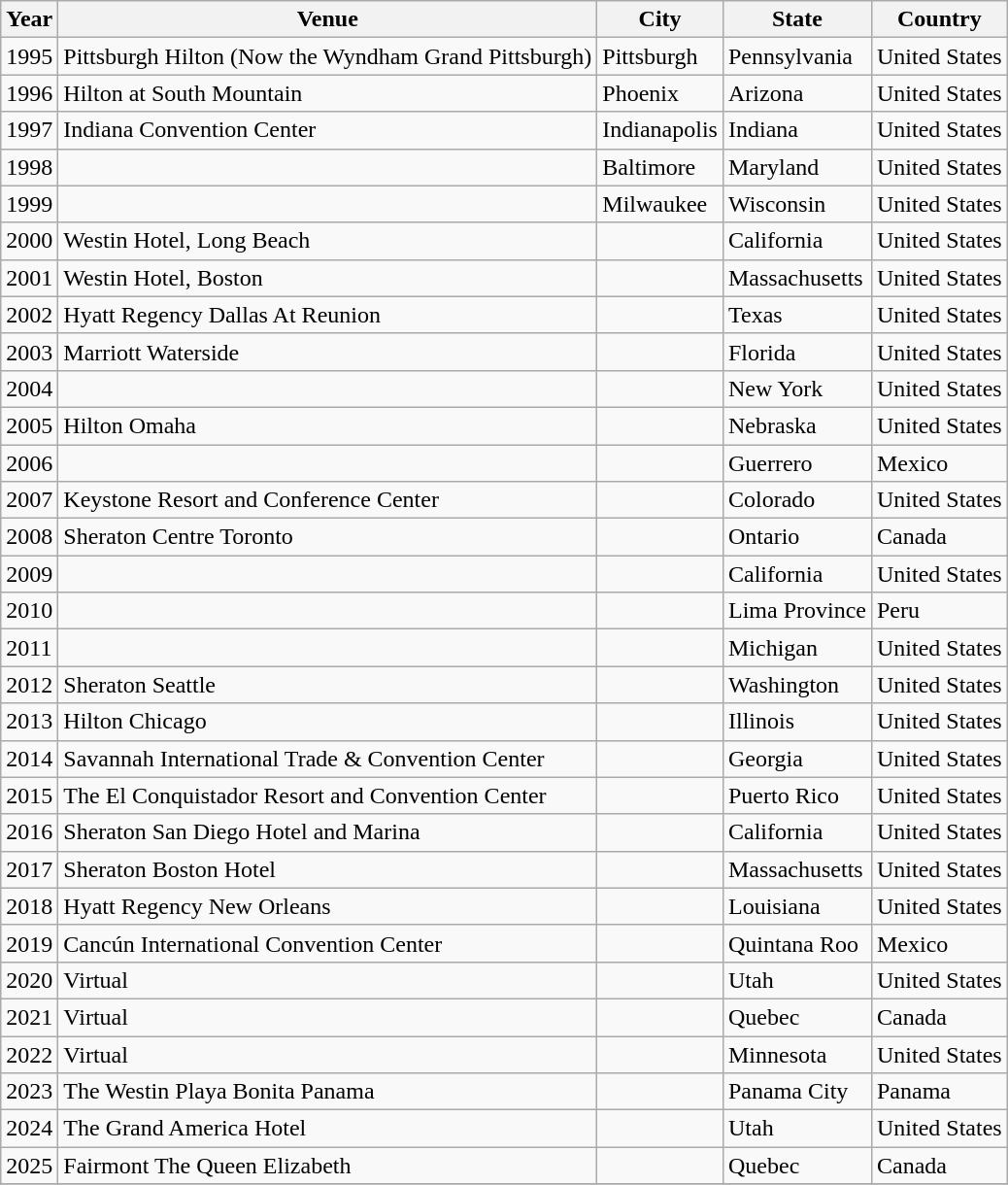<table class="wikitable">
<tr>
<th>Year</th>
<th>Venue</th>
<th>City</th>
<th>State</th>
<th>Country</th>
</tr>
<tr>
<td>1995</td>
<td>Pittsburgh Hilton (Now the Wyndham Grand Pittsburgh)</td>
<td>Pittsburgh</td>
<td>Pennsylvania</td>
<td>United States</td>
</tr>
<tr>
<td>1996</td>
<td>Hilton at South Mountain</td>
<td>Phoenix</td>
<td>Arizona</td>
<td>United States</td>
</tr>
<tr>
<td>1997</td>
<td>Indiana Convention Center</td>
<td>Indianapolis</td>
<td>Indiana</td>
<td>United States</td>
</tr>
<tr>
<td>1998</td>
<td></td>
<td>Baltimore</td>
<td>Maryland</td>
<td>United States</td>
</tr>
<tr>
<td>1999</td>
<td></td>
<td>Milwaukee</td>
<td>Wisconsin</td>
<td>United States</td>
</tr>
<tr>
<td>2000</td>
<td>Westin Hotel, Long Beach</td>
<td></td>
<td>California</td>
<td>United States</td>
</tr>
<tr>
<td>2001</td>
<td>Westin Hotel, Boston</td>
<td></td>
<td>Massachusetts</td>
<td>United States</td>
</tr>
<tr>
<td>2002</td>
<td>Hyatt Regency Dallas At Reunion</td>
<td></td>
<td>Texas</td>
<td>United States</td>
</tr>
<tr>
<td>2003</td>
<td>Marriott Waterside</td>
<td></td>
<td>Florida</td>
<td>United States</td>
</tr>
<tr>
<td>2004</td>
<td></td>
<td></td>
<td>New York</td>
<td>United States</td>
</tr>
<tr>
<td>2005</td>
<td>Hilton Omaha</td>
<td></td>
<td>Nebraska</td>
<td>United States</td>
</tr>
<tr>
<td>2006</td>
<td></td>
<td></td>
<td>Guerrero</td>
<td>Mexico</td>
</tr>
<tr>
<td>2007</td>
<td>Keystone Resort and Conference Center</td>
<td></td>
<td>Colorado</td>
<td>United States</td>
</tr>
<tr>
<td>2008</td>
<td>Sheraton Centre Toronto</td>
<td></td>
<td>Ontario</td>
<td>Canada</td>
</tr>
<tr>
<td>2009</td>
<td></td>
<td></td>
<td>California</td>
<td>United States</td>
</tr>
<tr>
<td>2010</td>
<td></td>
<td></td>
<td>Lima Province</td>
<td>Peru</td>
</tr>
<tr>
<td>2011</td>
<td></td>
<td></td>
<td>Michigan</td>
<td>United States</td>
</tr>
<tr>
<td>2012</td>
<td>Sheraton Seattle</td>
<td></td>
<td>Washington</td>
<td>United States</td>
</tr>
<tr>
<td>2013</td>
<td>Hilton Chicago</td>
<td></td>
<td>Illinois</td>
<td>United States</td>
</tr>
<tr>
<td>2014</td>
<td>Savannah International Trade & Convention Center</td>
<td></td>
<td>Georgia</td>
<td>United States</td>
</tr>
<tr>
<td>2015</td>
<td>The El Conquistador Resort and Convention Center</td>
<td></td>
<td>Puerto Rico</td>
<td>United States</td>
</tr>
<tr>
<td>2016</td>
<td>Sheraton San Diego Hotel and Marina</td>
<td></td>
<td>California</td>
<td>United States</td>
</tr>
<tr>
<td>2017</td>
<td>Sheraton Boston Hotel</td>
<td></td>
<td>Massachusetts</td>
<td>United States</td>
</tr>
<tr>
<td>2018</td>
<td>Hyatt Regency New Orleans</td>
<td></td>
<td>Louisiana</td>
<td>United States</td>
</tr>
<tr>
<td>2019</td>
<td>Cancún International Convention Center</td>
<td></td>
<td>Quintana Roo</td>
<td>Mexico</td>
</tr>
<tr>
<td>2020</td>
<td>Virtual</td>
<td></td>
<td>Utah</td>
<td>United States</td>
</tr>
<tr>
<td>2021</td>
<td>Virtual</td>
<td></td>
<td>Quebec</td>
<td>Canada</td>
</tr>
<tr>
<td>2022</td>
<td>Virtual</td>
<td></td>
<td>Minnesota</td>
<td>United States</td>
</tr>
<tr>
<td>2023</td>
<td>The Westin Playa Bonita Panama</td>
<td></td>
<td>Panama City</td>
<td>Panama</td>
</tr>
<tr>
<td>2024</td>
<td>The Grand America Hotel</td>
<td></td>
<td>Utah</td>
<td>United States</td>
</tr>
<tr>
<td>2025</td>
<td>Fairmont The Queen Elizabeth</td>
<td></td>
<td>Quebec</td>
<td>Canada</td>
</tr>
<tr>
</tr>
</table>
